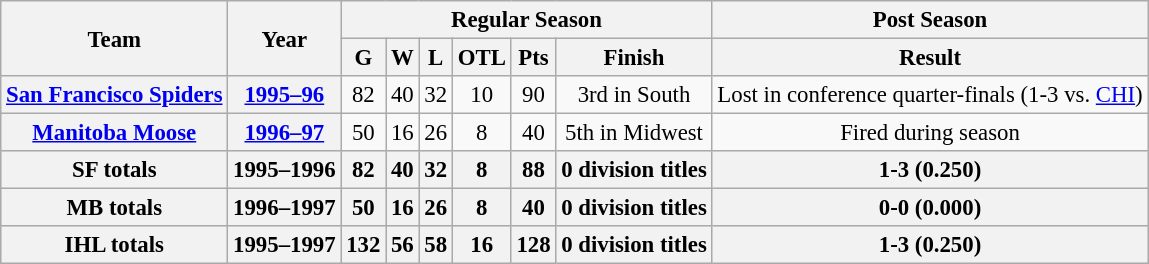<table class="wikitable" style="font-size: 95%; text-align:center;">
<tr>
<th rowspan="2">Team</th>
<th rowspan="2">Year</th>
<th colspan="6">Regular Season</th>
<th colspan="1">Post Season</th>
</tr>
<tr>
<th>G</th>
<th>W</th>
<th>L</th>
<th>OTL</th>
<th>Pts</th>
<th>Finish</th>
<th>Result</th>
</tr>
<tr>
<th><a href='#'>San Francisco Spiders</a></th>
<th><a href='#'>1995–96</a></th>
<td>82</td>
<td>40</td>
<td>32</td>
<td>10</td>
<td>90</td>
<td>3rd in South</td>
<td>Lost in conference quarter-finals (1-3 vs. <a href='#'>CHI</a>)</td>
</tr>
<tr>
<th><a href='#'>Manitoba Moose</a></th>
<th><a href='#'>1996–97</a></th>
<td>50</td>
<td>16</td>
<td>26</td>
<td>8</td>
<td>40</td>
<td>5th in Midwest</td>
<td>Fired during season</td>
</tr>
<tr align="centre" bgcolor="#dddddd">
<th>SF totals</th>
<th>1995–1996</th>
<th>82</th>
<th>40</th>
<th>32</th>
<th>8</th>
<th>88</th>
<th>0 division titles</th>
<th>1-3 (0.250)</th>
</tr>
<tr align="centre" bgcolor="#dddddd">
<th>MB totals</th>
<th>1996–1997</th>
<th>50</th>
<th>16</th>
<th>26</th>
<th>8</th>
<th>40</th>
<th>0 division titles</th>
<th>0-0 (0.000)</th>
</tr>
<tr align="centre" bgcolor="#dddddd">
<th>IHL totals</th>
<th>1995–1997</th>
<th>132</th>
<th>56</th>
<th>58</th>
<th>16</th>
<th>128</th>
<th>0 division titles</th>
<th>1-3 (0.250)</th>
</tr>
</table>
